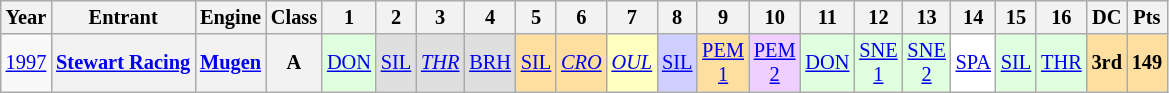<table class="wikitable" style="text-align:center; font-size:85%">
<tr>
<th>Year</th>
<th>Entrant</th>
<th>Engine</th>
<th>Class</th>
<th>1</th>
<th>2</th>
<th>3</th>
<th>4</th>
<th>5</th>
<th>6</th>
<th>7</th>
<th>8</th>
<th>9</th>
<th>10</th>
<th>11</th>
<th>12</th>
<th>13</th>
<th>14</th>
<th>15</th>
<th>16</th>
<th>DC</th>
<th>Pts</th>
</tr>
<tr>
<td><a href='#'>1997</a></td>
<th nowrap><a href='#'>Stewart Racing</a></th>
<th nowrap><a href='#'>Mugen</a></th>
<th>A</th>
<td style="background:#DFFFDF;"><a href='#'>DON</a><br></td>
<td style="background:#DFDFDF;"><a href='#'>SIL</a><br></td>
<td style="background:#DFDFDF;"><em><a href='#'>THR</a></em><br></td>
<td style="background:#DFDFDF;"><a href='#'>BRH</a><br></td>
<td style="background:#FFDF9F;"><a href='#'>SIL</a><br></td>
<td style="background:#FFDF9F;"><em><a href='#'>CRO</a></em><br></td>
<td style="background:#FFFFBF;"><em><a href='#'>OUL</a></em><br></td>
<td style="background:#CFCFFF;"><a href='#'>SIL</a><br></td>
<td style="background:#FFDF9F;"><a href='#'>PEM<br>1</a><br></td>
<td style="background:#EFCFFF;"><a href='#'>PEM<br>2</a><br></td>
<td style="background:#DFFFDF;"><a href='#'>DON</a><br></td>
<td style="background:#DFFFDF;"><a href='#'>SNE<br>1</a><br></td>
<td style="background:#DFFFDF;"><a href='#'>SNE<br>2</a><br></td>
<td style="background:#FFFFFF;"><a href='#'>SPA</a><br></td>
<td style="background:#DFFFDF;"><a href='#'>SIL</a><br></td>
<td style="background:#DFFFDF;"><a href='#'>THR</a><br></td>
<th style="background:#FFDF9F;">3rd</th>
<th style="background:#FFDF9F;">149</th>
</tr>
</table>
